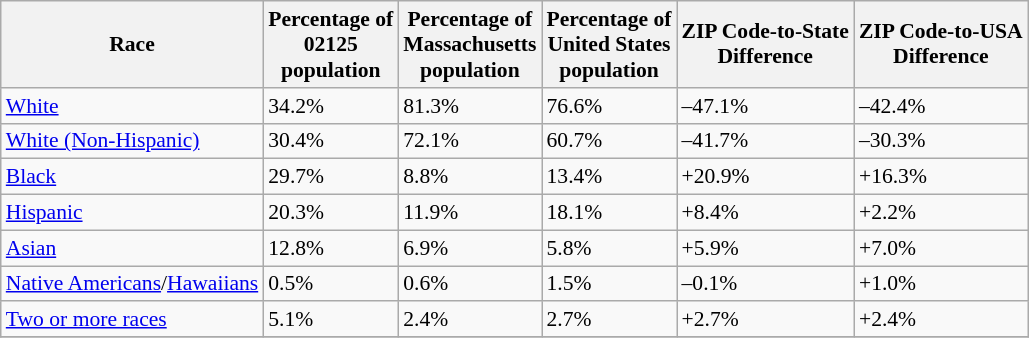<table class="wikitable sortable collapsible" style="font-size: 90%;">
<tr>
<th>Race</th>
<th>Percentage of <br>02125<br>population</th>
<th>Percentage of<br>Massachusetts<br>population</th>
<th>Percentage of<br>United States<br>population</th>
<th>ZIP Code-to-State<br>Difference</th>
<th>ZIP Code-to-USA<br>Difference</th>
</tr>
<tr>
<td><a href='#'>White</a></td>
<td>34.2%</td>
<td>81.3%</td>
<td>76.6%</td>
<td>–47.1%</td>
<td>–42.4%</td>
</tr>
<tr>
<td><a href='#'>White (Non-Hispanic)</a></td>
<td>30.4%</td>
<td>72.1%</td>
<td>60.7%</td>
<td>–41.7%</td>
<td>–30.3%</td>
</tr>
<tr>
<td><a href='#'>Black</a></td>
<td>29.7%</td>
<td>8.8%</td>
<td>13.4%</td>
<td>+20.9%</td>
<td>+16.3%</td>
</tr>
<tr>
<td><a href='#'>Hispanic</a></td>
<td>20.3%</td>
<td>11.9%</td>
<td>18.1%</td>
<td>+8.4%</td>
<td>+2.2%</td>
</tr>
<tr>
<td><a href='#'>Asian</a></td>
<td>12.8%</td>
<td>6.9%</td>
<td>5.8%</td>
<td>+5.9%</td>
<td>+7.0%</td>
</tr>
<tr>
<td><a href='#'>Native Americans</a>/<a href='#'>Hawaiians</a></td>
<td>0.5%</td>
<td>0.6%</td>
<td>1.5%</td>
<td>–0.1%</td>
<td>+1.0%</td>
</tr>
<tr>
<td><a href='#'>Two or more races</a></td>
<td>5.1%</td>
<td>2.4%</td>
<td>2.7%</td>
<td>+2.7%</td>
<td>+2.4%</td>
</tr>
<tr>
</tr>
</table>
